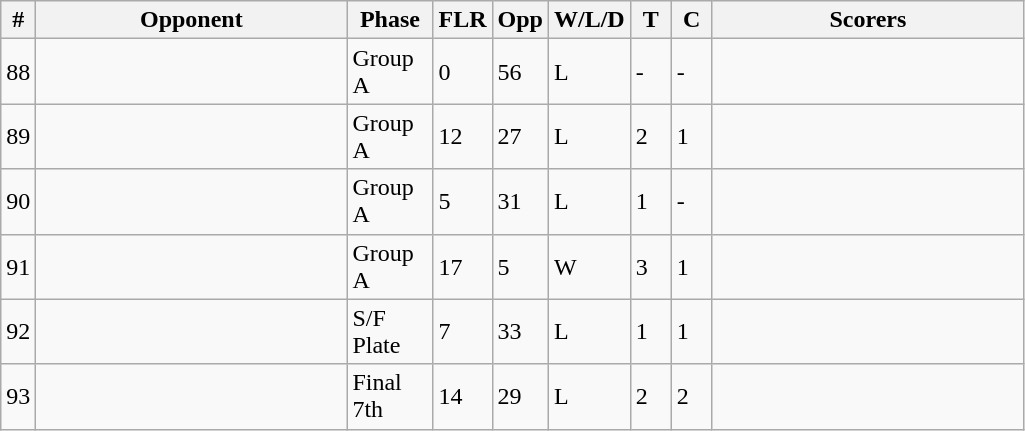<table class="wikitable sortable">
<tr>
<th width=10>#</th>
<th width=200>Opponent</th>
<th width=50>Phase</th>
<th width=30>FLR</th>
<th width=30>Opp</th>
<th width=45>W/L/D</th>
<th width=20>T</th>
<th width=20>C</th>
<th width=200>Scorers</th>
</tr>
<tr>
<td>88</td>
<td></td>
<td>Group A</td>
<td>0</td>
<td>56</td>
<td>L</td>
<td>-</td>
<td>-</td>
<td></td>
</tr>
<tr>
<td>89</td>
<td></td>
<td>Group A</td>
<td>12</td>
<td>27</td>
<td>L</td>
<td>2</td>
<td>1</td>
<td></td>
</tr>
<tr>
<td>90</td>
<td></td>
<td>Group A</td>
<td>5</td>
<td>31</td>
<td>L</td>
<td>1</td>
<td>-</td>
<td></td>
</tr>
<tr>
<td>91</td>
<td></td>
<td>Group A</td>
<td>17</td>
<td>5</td>
<td>W</td>
<td>3</td>
<td>1</td>
<td></td>
</tr>
<tr>
<td>92</td>
<td></td>
<td>S/F Plate</td>
<td>7</td>
<td>33</td>
<td>L</td>
<td>1</td>
<td>1</td>
<td></td>
</tr>
<tr>
<td>93</td>
<td></td>
<td>Final 7th</td>
<td>14</td>
<td>29</td>
<td>L</td>
<td>2</td>
<td>2</td>
<td></td>
</tr>
</table>
